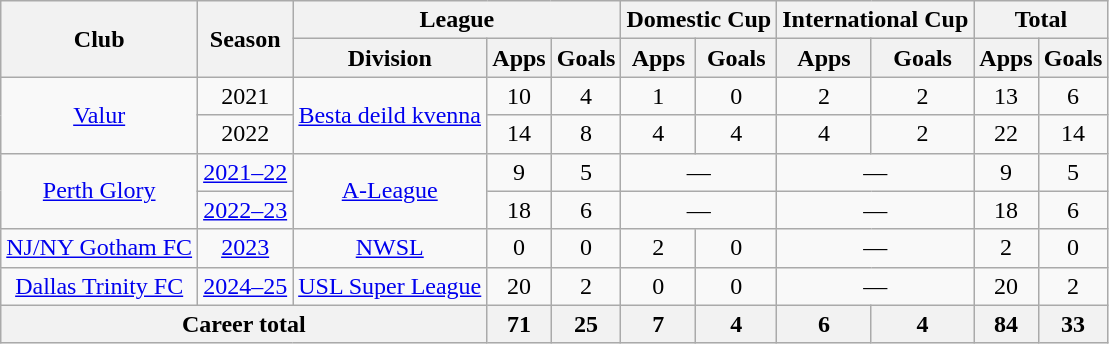<table class="wikitable" style="text-align: center;">
<tr>
<th rowspan="2">Club</th>
<th rowspan="2">Season</th>
<th colspan="3">League</th>
<th colspan="2">Domestic Cup</th>
<th colspan="2">International Cup</th>
<th colspan="2">Total</th>
</tr>
<tr>
<th>Division</th>
<th>Apps</th>
<th>Goals</th>
<th>Apps</th>
<th>Goals</th>
<th>Apps</th>
<th>Goals</th>
<th>Apps</th>
<th>Goals</th>
</tr>
<tr>
<td rowspan="2"><a href='#'>Valur</a></td>
<td>2021</td>
<td rowspan="2"><a href='#'>Besta deild kvenna</a></td>
<td>10</td>
<td>4</td>
<td>1</td>
<td>0</td>
<td>2</td>
<td>2</td>
<td>13</td>
<td>6</td>
</tr>
<tr>
<td>2022</td>
<td>14</td>
<td>8</td>
<td>4</td>
<td>4</td>
<td>4</td>
<td>2</td>
<td>22</td>
<td>14</td>
</tr>
<tr>
<td rowspan="2"><a href='#'>Perth Glory</a></td>
<td><a href='#'>2021–22</a></td>
<td rowspan="2"><a href='#'>A-League</a></td>
<td>9</td>
<td>5</td>
<td colspan="2">—</td>
<td colspan="2">—</td>
<td>9</td>
<td>5</td>
</tr>
<tr>
<td><a href='#'>2022–23</a></td>
<td>18</td>
<td>6</td>
<td colspan="2">—</td>
<td colspan="2">—</td>
<td>18</td>
<td>6</td>
</tr>
<tr>
<td><a href='#'>NJ/NY Gotham FC</a></td>
<td><a href='#'>2023</a></td>
<td><a href='#'>NWSL</a></td>
<td>0</td>
<td>0</td>
<td>2</td>
<td>0</td>
<td colspan="2">—</td>
<td>2</td>
<td>0</td>
</tr>
<tr>
<td><a href='#'>Dallas Trinity FC</a></td>
<td><a href='#'>2024–25</a></td>
<td><a href='#'>USL Super League</a></td>
<td>20</td>
<td>2</td>
<td>0</td>
<td>0</td>
<td colspan="2">—</td>
<td>20</td>
<td>2</td>
</tr>
<tr>
<th colspan="3">Career total</th>
<th>71</th>
<th>25</th>
<th>7</th>
<th>4</th>
<th>6</th>
<th>4</th>
<th>84</th>
<th>33</th>
</tr>
</table>
